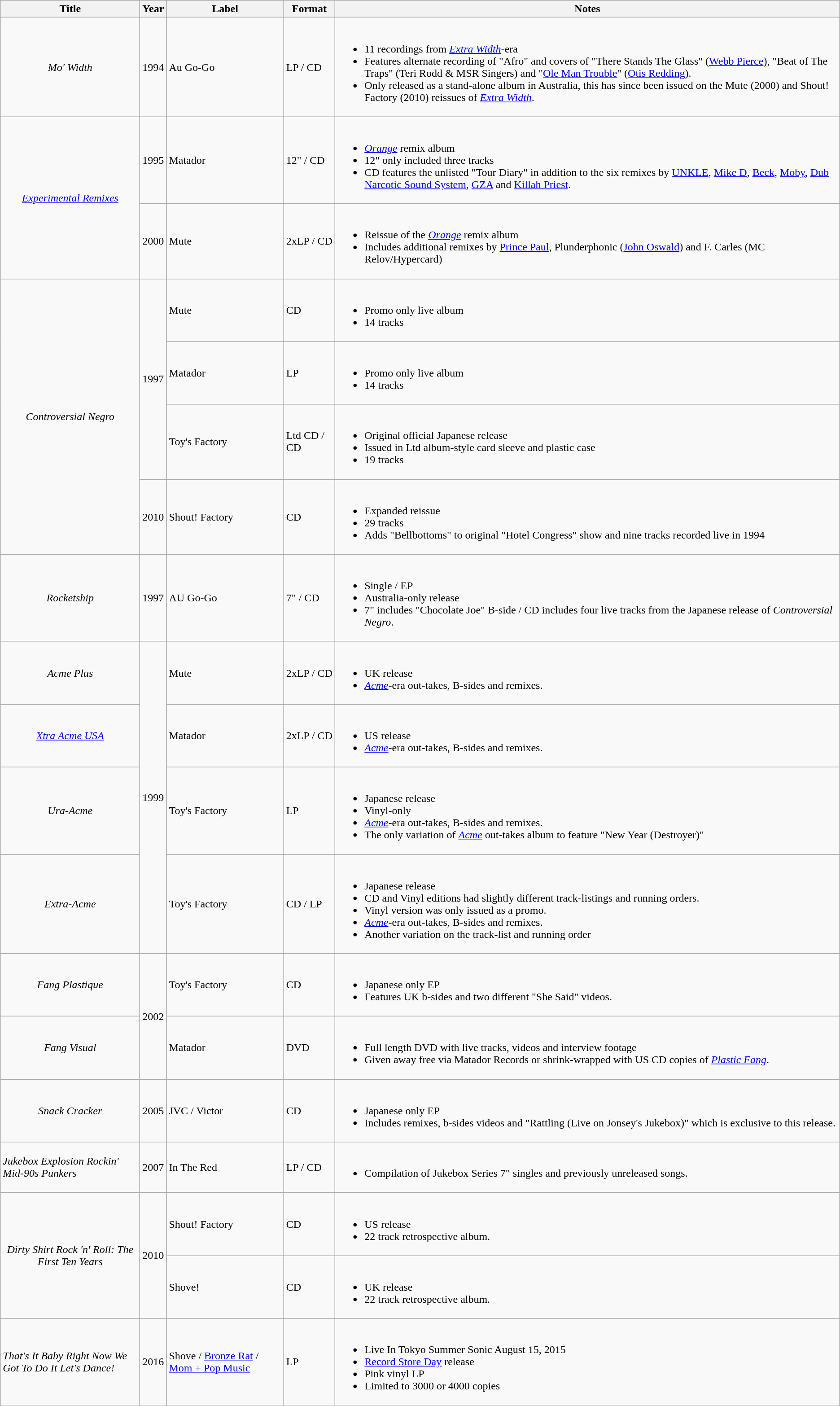<table class="wikitable">
<tr>
<th style="width:200px;">Title</th>
<th>Year</th>
<th>Label</th>
<th>Format</th>
<th>Notes</th>
</tr>
<tr>
<td style="text-align:center;"><em>Mo' Width</em></td>
<td>1994</td>
<td>Au Go-Go</td>
<td>LP / CD</td>
<td><br><ul><li>11 recordings from <em><a href='#'>Extra Width</a></em>-era</li><li>Features alternate recording of "Afro" and covers of "There Stands The Glass" (<a href='#'>Webb Pierce</a>), "Beat of The Traps" (Teri Rodd & MSR Singers) and "<a href='#'>Ole Man Trouble</a>" (<a href='#'>Otis Redding</a>).</li><li>Only released as a stand-alone album in Australia, this has since been issued on the Mute (2000) and Shout! Factory (2010) reissues of <em><a href='#'>Extra Width</a></em>.</li></ul></td>
</tr>
<tr>
<td rowspan="2" style="text-align:center;"><em><a href='#'>Experimental Remixes</a></em></td>
<td>1995</td>
<td>Matador</td>
<td>12" / CD</td>
<td><br><ul><li><em><a href='#'>Orange</a></em> remix album</li><li>12" only included three tracks</li><li>CD features the unlisted "Tour Diary" in addition to the six remixes by <a href='#'>UNKLE</a>, <a href='#'>Mike D</a>, <a href='#'>Beck</a>, <a href='#'>Moby</a>, <a href='#'>Dub Narcotic Sound System</a>, <a href='#'>GZA</a> and <a href='#'>Killah Priest</a>.</li></ul></td>
</tr>
<tr>
<td>2000</td>
<td>Mute</td>
<td>2xLP / CD</td>
<td><br><ul><li>Reissue of the <em><a href='#'>Orange</a></em> remix album</li><li>Includes additional remixes by <a href='#'>Prince Paul</a>, Plunderphonic (<a href='#'>John Oswald</a>) and F. Carles (MC Relov/Hypercard)</li></ul></td>
</tr>
<tr>
<td rowspan="4" style="text-align:center;"><em>Controversial Negro</em></td>
<td rowspan="3" style="text-align:center;">1997</td>
<td>Mute</td>
<td>CD</td>
<td><br><ul><li>Promo only live album</li><li>14 tracks</li></ul></td>
</tr>
<tr>
<td>Matador</td>
<td>LP</td>
<td><br><ul><li>Promo only live album</li><li>14 tracks</li></ul></td>
</tr>
<tr>
<td>Toy's Factory</td>
<td>Ltd CD / CD</td>
<td><br><ul><li>Original official Japanese release</li><li>Issued in Ltd album-style card sleeve and plastic case</li><li>19 tracks</li></ul></td>
</tr>
<tr>
<td>2010</td>
<td>Shout! Factory</td>
<td>CD</td>
<td><br><ul><li>Expanded reissue</li><li>29 tracks</li><li>Adds "Bellbottoms" to original "Hotel Congress" show and nine tracks recorded live in 1994</li></ul></td>
</tr>
<tr>
<td style="text-align:center;"><em>Rocketship</em></td>
<td>1997</td>
<td>AU Go-Go</td>
<td>7" / CD</td>
<td><br><ul><li>Single / EP</li><li>Australia-only release</li><li>7" includes "Chocolate Joe" B-side / CD includes four live tracks from the Japanese release of <em>Controversial Negro</em>.</li></ul></td>
</tr>
<tr>
<td style="text-align:center;"><em>Acme Plus</em></td>
<td rowspan="4" style="text-align:center;">1999</td>
<td>Mute</td>
<td>2xLP / CD</td>
<td><br><ul><li>UK release</li><li><em><a href='#'>Acme</a></em>-era out-takes, B-sides and remixes.</li></ul></td>
</tr>
<tr>
<td style="text-align:center;"><em><a href='#'>Xtra Acme USA</a></em></td>
<td>Matador</td>
<td>2xLP / CD</td>
<td><br><ul><li>US release</li><li><em><a href='#'>Acme</a></em>-era out-takes, B-sides and remixes.</li></ul></td>
</tr>
<tr>
<td style="text-align:center;"><em>Ura-Acme</em></td>
<td>Toy's Factory</td>
<td>LP</td>
<td><br><ul><li>Japanese release</li><li>Vinyl-only</li><li><em><a href='#'>Acme</a></em>-era out-takes, B-sides and remixes.</li><li>The only variation of <em><a href='#'>Acme</a></em> out-takes album to feature "New Year (Destroyer)"</li></ul></td>
</tr>
<tr>
<td style="text-align:center;"><em>Extra-Acme</em></td>
<td>Toy's Factory</td>
<td>CD / LP</td>
<td><br><ul><li>Japanese release</li><li>CD and Vinyl editions had slightly different track-listings and running orders.</li><li>Vinyl version was only issued as a promo.</li><li><em><a href='#'>Acme</a></em>-era out-takes, B-sides and remixes.</li><li>Another variation on the track-list and running order</li></ul></td>
</tr>
<tr>
<td style="text-align:center;"><em>Fang Plastique</em></td>
<td rowspan="2" style="text-align:center;">2002</td>
<td>Toy's Factory</td>
<td>CD</td>
<td><br><ul><li>Japanese only EP</li><li>Features UK b-sides and two different "She Said" videos.</li></ul></td>
</tr>
<tr>
<td style="text-align:center;"><em>Fang Visual</em></td>
<td>Matador</td>
<td>DVD</td>
<td><br><ul><li>Full length DVD with live tracks, videos and interview footage</li><li>Given away free via Matador Records or shrink-wrapped with US CD copies of <em><a href='#'>Plastic Fang</a></em>.</li></ul></td>
</tr>
<tr>
<td style="text-align:center;"><em>Snack Cracker</em></td>
<td>2005</td>
<td>JVC / Victor</td>
<td>CD</td>
<td><br><ul><li>Japanese only EP</li><li>Includes remixes, b-sides videos and "Rattling (Live on Jonsey's Jukebox)" which is exclusive to this release.</li></ul></td>
</tr>
<tr>
<td><em>Jukebox Explosion Rockin' Mid-90s Punkers</em></td>
<td>2007</td>
<td>In The Red</td>
<td>LP / CD</td>
<td><br><ul><li>Compilation of Jukebox Series 7" singles and previously unreleased songs.</li></ul></td>
</tr>
<tr>
<td rowspan="2" style="text-align:center;"><em>Dirty Shirt Rock 'n' Roll: The First Ten Years</em></td>
<td rowspan="2" style="text-align:center;">2010</td>
<td>Shout! Factory</td>
<td>CD</td>
<td><br><ul><li>US release</li><li>22 track retrospective album.</li></ul></td>
</tr>
<tr>
<td>Shove!</td>
<td>CD</td>
<td><br><ul><li>UK release</li><li>22 track retrospective album.</li></ul></td>
</tr>
<tr>
<td><em>That's It Baby Right Now We Got To Do It Let's Dance!</em></td>
<td>2016</td>
<td>Shove / <a href='#'>Bronze Rat</a> / <a href='#'>Mom + Pop Music</a></td>
<td>LP</td>
<td><br><ul><li>Live In Tokyo Summer Sonic August 15, 2015</li><li><a href='#'>Record Store Day</a> release</li><li>Pink vinyl LP</li><li>Limited to 3000 or 4000 copies</li></ul></td>
</tr>
</table>
